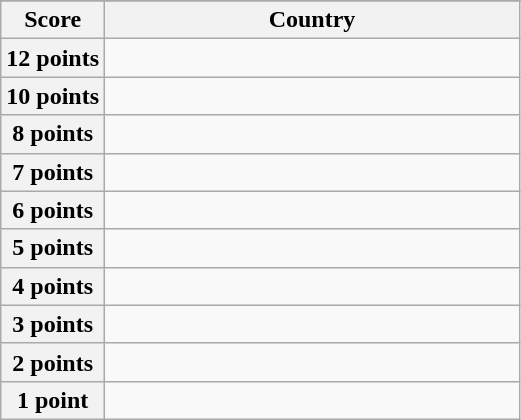<table class="wikitable">
<tr>
</tr>
<tr>
<th scope="col" width="20%">Score</th>
<th scope="col">Country</th>
</tr>
<tr>
<th scope="row">12 points</th>
<td></td>
</tr>
<tr>
<th scope="row">10 points</th>
<td></td>
</tr>
<tr>
<th scope="row">8 points</th>
<td></td>
</tr>
<tr>
<th scope="row">7 points</th>
<td></td>
</tr>
<tr>
<th scope="row">6 points</th>
<td></td>
</tr>
<tr>
<th scope="row">5 points</th>
<td></td>
</tr>
<tr>
<th scope="row">4 points</th>
<td></td>
</tr>
<tr>
<th scope="row">3 points</th>
<td></td>
</tr>
<tr>
<th scope="row">2 points</th>
<td></td>
</tr>
<tr>
<th scope="row">1 point</th>
<td></td>
</tr>
</table>
